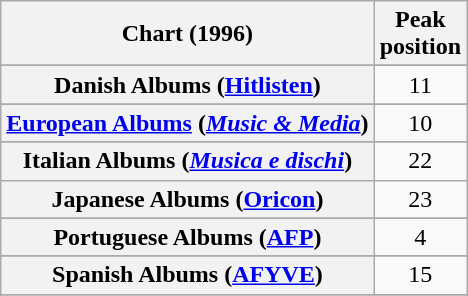<table class="wikitable sortable plainrowheaders" style="text-align:center">
<tr>
<th scope="col">Chart (1996)</th>
<th scope="col">Peak<br>position</th>
</tr>
<tr>
</tr>
<tr>
</tr>
<tr>
</tr>
<tr>
</tr>
<tr>
</tr>
<tr>
<th scope="row">Danish Albums (<a href='#'>Hitlisten</a>)</th>
<td>11</td>
</tr>
<tr>
</tr>
<tr>
<th scope="row"><a href='#'>European Albums</a> (<em><a href='#'>Music & Media</a></em>)</th>
<td>10</td>
</tr>
<tr>
</tr>
<tr>
</tr>
<tr>
</tr>
<tr>
</tr>
<tr>
<th scope="row">Italian Albums (<em><a href='#'>Musica e dischi</a></em>)</th>
<td>22</td>
</tr>
<tr>
<th scope="row">Japanese Albums (<a href='#'>Oricon</a>)</th>
<td>23</td>
</tr>
<tr>
</tr>
<tr>
</tr>
<tr>
<th scope="row">Portuguese Albums (<a href='#'>AFP</a>)</th>
<td>4</td>
</tr>
<tr>
</tr>
<tr>
<th scope="row">Spanish Albums (<a href='#'>AFYVE</a>)</th>
<td>15</td>
</tr>
<tr>
</tr>
<tr>
</tr>
<tr>
</tr>
<tr>
</tr>
</table>
